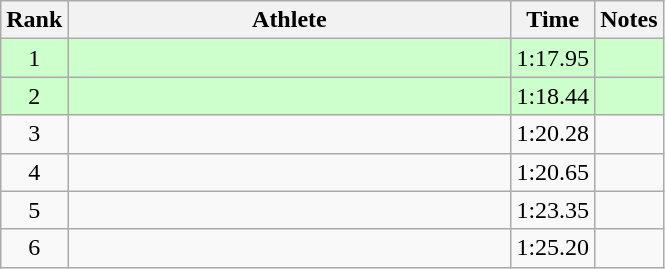<table class="wikitable" style="text-align:center">
<tr>
<th>Rank</th>
<th Style="width:18em">Athlete</th>
<th>Time</th>
<th>Notes</th>
</tr>
<tr style="background:#cfc">
<td>1</td>
<td style="text-align:left"></td>
<td>1:17.95</td>
<td></td>
</tr>
<tr style="background:#cfc">
<td>2</td>
<td style="text-align:left"></td>
<td>1:18.44</td>
<td></td>
</tr>
<tr>
<td>3</td>
<td style="text-align:left"></td>
<td>1:20.28</td>
<td></td>
</tr>
<tr>
<td>4</td>
<td style="text-align:left"></td>
<td>1:20.65</td>
<td></td>
</tr>
<tr>
<td>5</td>
<td style="text-align:left"></td>
<td>1:23.35</td>
<td></td>
</tr>
<tr>
<td>6</td>
<td style="text-align:left"></td>
<td>1:25.20</td>
<td></td>
</tr>
</table>
